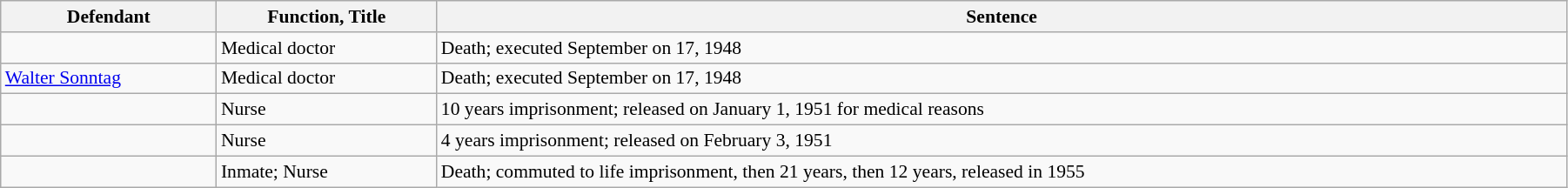<table class="wikitable" width="95%" style="font-size: 90%; border-spacing:10px 0px;">
<tr>
<th align="left">Defendant</th>
<th align="left">Function, Title</th>
<th align="left">Sentence</th>
</tr>
<tr>
<td></td>
<td>Medical doctor</td>
<td>Death; executed September on 17, 1948</td>
</tr>
<tr>
<td><a href='#'>Walter Sonntag</a></td>
<td>Medical doctor</td>
<td>Death; executed September on 17, 1948</td>
</tr>
<tr>
<td></td>
<td>Nurse</td>
<td>10 years imprisonment; released on January 1, 1951 for medical reasons</td>
</tr>
<tr>
<td></td>
<td>Nurse</td>
<td>4 years imprisonment; released on February 3, 1951</td>
</tr>
<tr>
<td></td>
<td>Inmate; Nurse</td>
<td>Death; commuted to life imprisonment, then 21 years, then 12 years, released in 1955</td>
</tr>
</table>
